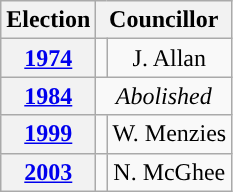<table class="wikitable" style="text-align:center">
<tr>
<th>Election</th>
<th colspan=2>Councillor</th>
</tr>
<tr>
<th><a href='#'>1974</a></th>
<td style="background-color: "></td>
<td>J. Allan</td>
</tr>
<tr>
<th><a href='#'>1984</a></th>
<td colspan=2><em>Abolished</em></td>
</tr>
<tr>
<th><a href='#'>1999</a></th>
<td style="background-color: "></td>
<td>W. Menzies</td>
</tr>
<tr>
<th><a href='#'>2003</a></th>
<td style="background-color: "></td>
<td>N. McGhee</td>
</tr>
</table>
